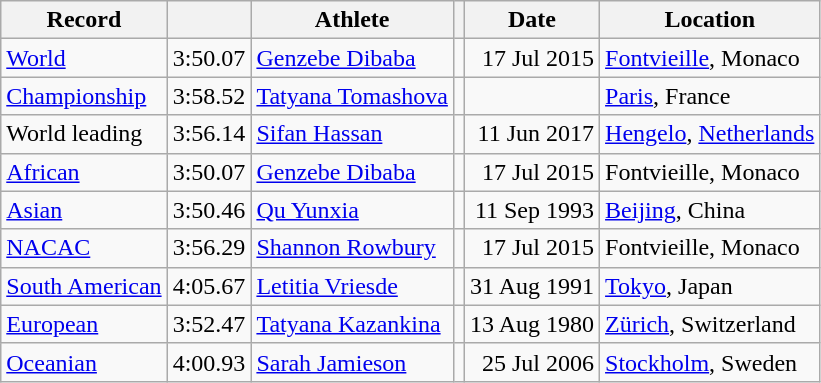<table class="wikitable">
<tr>
<th>Record</th>
<th></th>
<th>Athlete</th>
<th></th>
<th>Date</th>
<th>Location</th>
</tr>
<tr>
<td><a href='#'>World</a></td>
<td>3:50.07</td>
<td><a href='#'>Genzebe Dibaba</a></td>
<td></td>
<td align=right>17 Jul 2015</td>
<td><a href='#'>Fontvieille</a>, Monaco</td>
</tr>
<tr>
<td><a href='#'>Championship</a></td>
<td>3:58.52</td>
<td><a href='#'>Tatyana Tomashova</a></td>
<td></td>
<td align=right></td>
<td><a href='#'>Paris</a>, France</td>
</tr>
<tr>
<td>World leading</td>
<td>3:56.14</td>
<td><a href='#'>Sifan Hassan</a></td>
<td></td>
<td align=right>11 Jun 2017</td>
<td><a href='#'>Hengelo</a>, <a href='#'>Netherlands</a></td>
</tr>
<tr>
<td><a href='#'>African</a></td>
<td>3:50.07</td>
<td><a href='#'>Genzebe Dibaba</a></td>
<td></td>
<td align=right>17 Jul 2015</td>
<td>Fontvieille, Monaco</td>
</tr>
<tr>
<td><a href='#'>Asian</a></td>
<td>3:50.46</td>
<td><a href='#'>Qu Yunxia</a></td>
<td></td>
<td align=right>11 Sep 1993</td>
<td><a href='#'>Beijing</a>, China</td>
</tr>
<tr>
<td><a href='#'>NACAC</a></td>
<td>3:56.29</td>
<td><a href='#'>Shannon Rowbury</a></td>
<td></td>
<td align=right>17 Jul 2015</td>
<td>Fontvieille, Monaco</td>
</tr>
<tr>
<td><a href='#'>South American</a></td>
<td>4:05.67</td>
<td><a href='#'>Letitia Vriesde</a></td>
<td></td>
<td align=right>31 Aug 1991</td>
<td><a href='#'>Tokyo</a>, Japan</td>
</tr>
<tr>
<td><a href='#'>European</a></td>
<td>3:52.47</td>
<td><a href='#'>Tatyana Kazankina</a></td>
<td></td>
<td align=right>13 Aug 1980</td>
<td><a href='#'>Zürich</a>, Switzerland</td>
</tr>
<tr>
<td><a href='#'>Oceanian</a></td>
<td>4:00.93</td>
<td><a href='#'>Sarah Jamieson</a></td>
<td></td>
<td align=right>25 Jul 2006</td>
<td><a href='#'>Stockholm</a>, Sweden</td>
</tr>
</table>
